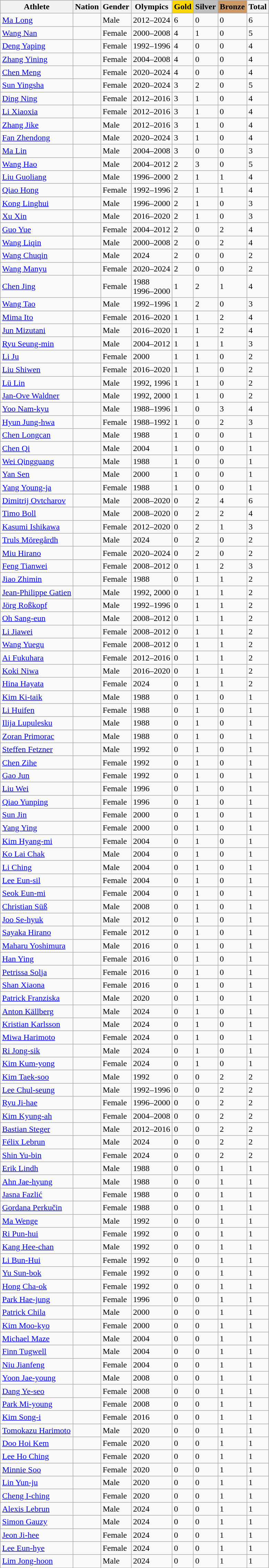<table class="wikitable sortable">
<tr>
<th>Athlete</th>
<th>Nation</th>
<th>Gender</th>
<th>Olympics</th>
<th style="background-color: gold">Gold</th>
<th style="background-color: silver">Silver</th>
<th style="background-color: #cc9966">Bronze</th>
<th>Total</th>
</tr>
<tr>
<td><a href='#'>Ma Long</a></td>
<td></td>
<td>Male</td>
<td>2012–2024</td>
<td>6</td>
<td>0</td>
<td>0</td>
<td>6</td>
</tr>
<tr>
<td><a href='#'>Wang Nan</a></td>
<td></td>
<td>Female</td>
<td>2000–2008</td>
<td>4</td>
<td>1</td>
<td>0</td>
<td>5</td>
</tr>
<tr>
<td><a href='#'>Deng Yaping</a></td>
<td></td>
<td>Female</td>
<td>1992–1996</td>
<td>4</td>
<td>0</td>
<td>0</td>
<td>4</td>
</tr>
<tr>
<td><a href='#'>Zhang Yining</a></td>
<td></td>
<td>Female</td>
<td>2004–2008</td>
<td>4</td>
<td>0</td>
<td>0</td>
<td>4</td>
</tr>
<tr>
<td><a href='#'>Chen Meng</a></td>
<td></td>
<td>Female</td>
<td>2020–2024</td>
<td>4</td>
<td>0</td>
<td>0</td>
<td>4</td>
</tr>
<tr>
<td><a href='#'>Sun Yingsha</a></td>
<td></td>
<td>Female</td>
<td>2020–2024</td>
<td>3</td>
<td>2</td>
<td>0</td>
<td>5</td>
</tr>
<tr>
<td><a href='#'>Ding Ning</a></td>
<td></td>
<td>Female</td>
<td>2012–2016</td>
<td>3</td>
<td>1</td>
<td>0</td>
<td>4</td>
</tr>
<tr>
<td><a href='#'>Li Xiaoxia</a></td>
<td></td>
<td>Female</td>
<td>2012–2016</td>
<td>3</td>
<td>1</td>
<td>0</td>
<td>4</td>
</tr>
<tr>
<td><a href='#'>Zhang Jike</a></td>
<td></td>
<td>Male</td>
<td>2012–2016</td>
<td>3</td>
<td>1</td>
<td>0</td>
<td>4</td>
</tr>
<tr>
<td><a href='#'>Fan Zhendong</a></td>
<td></td>
<td>Male</td>
<td>2020–2024</td>
<td>3</td>
<td>1</td>
<td>0</td>
<td>4</td>
</tr>
<tr>
<td><a href='#'>Ma Lin</a></td>
<td></td>
<td>Male</td>
<td>2004–2008</td>
<td>3</td>
<td>0</td>
<td>0</td>
<td>3</td>
</tr>
<tr>
<td><a href='#'>Wang Hao</a></td>
<td></td>
<td>Male</td>
<td>2004–2012</td>
<td>2</td>
<td>3</td>
<td>0</td>
<td>5</td>
</tr>
<tr>
<td><a href='#'>Liu Guoliang</a></td>
<td></td>
<td>Male</td>
<td>1996–2000</td>
<td>2</td>
<td>1</td>
<td>1</td>
<td>4</td>
</tr>
<tr>
<td><a href='#'>Qiao Hong</a></td>
<td></td>
<td>Female</td>
<td>1992–1996</td>
<td>2</td>
<td>1</td>
<td>1</td>
<td>4</td>
</tr>
<tr>
<td><a href='#'>Kong Linghui</a></td>
<td></td>
<td>Male</td>
<td>1996–2000</td>
<td>2</td>
<td>1</td>
<td>0</td>
<td>3</td>
</tr>
<tr>
<td><a href='#'>Xu Xin</a></td>
<td></td>
<td>Male</td>
<td>2016–2020</td>
<td>2</td>
<td>1</td>
<td>0</td>
<td>3</td>
</tr>
<tr>
<td><a href='#'>Guo Yue</a></td>
<td></td>
<td>Female</td>
<td>2004–2012</td>
<td>2</td>
<td>0</td>
<td>2</td>
<td>4</td>
</tr>
<tr>
<td><a href='#'>Wang Liqin</a></td>
<td></td>
<td>Male</td>
<td>2000–2008</td>
<td>2</td>
<td>0</td>
<td>2</td>
<td>4</td>
</tr>
<tr>
<td><a href='#'>Wang Chuqin</a></td>
<td></td>
<td>Male</td>
<td>2024</td>
<td>2</td>
<td>0</td>
<td>0</td>
<td>2</td>
</tr>
<tr>
<td><a href='#'>Wang Manyu</a></td>
<td></td>
<td>Female</td>
<td>2020–2024</td>
<td>2</td>
<td>0</td>
<td>0</td>
<td>2</td>
</tr>
<tr>
<td><a href='#'>Chen Jing</a></td>
<td><br></td>
<td>Female</td>
<td>1988<br>1996–2000</td>
<td>1</td>
<td>2</td>
<td>1</td>
<td>4</td>
</tr>
<tr>
<td><a href='#'>Wang Tao</a></td>
<td></td>
<td>Male</td>
<td>1992–1996</td>
<td>1</td>
<td>2</td>
<td>0</td>
<td>3</td>
</tr>
<tr>
<td><a href='#'>Mima Ito</a></td>
<td></td>
<td>Female</td>
<td>2016–2020</td>
<td>1</td>
<td>1</td>
<td>2</td>
<td>4</td>
</tr>
<tr>
<td><a href='#'>Jun Mizutani</a></td>
<td></td>
<td>Male</td>
<td>2016–2020</td>
<td>1</td>
<td>1</td>
<td>2</td>
<td>4</td>
</tr>
<tr>
<td><a href='#'>Ryu Seung-min</a></td>
<td></td>
<td>Male</td>
<td>2004–2012</td>
<td>1</td>
<td>1</td>
<td>1</td>
<td>3</td>
</tr>
<tr>
<td><a href='#'>Li Ju</a></td>
<td></td>
<td>Female</td>
<td>2000</td>
<td>1</td>
<td>1</td>
<td>0</td>
<td>2</td>
</tr>
<tr>
<td><a href='#'>Liu Shiwen</a></td>
<td></td>
<td>Female</td>
<td>2016–2020</td>
<td>1</td>
<td>1</td>
<td>0</td>
<td>2</td>
</tr>
<tr>
<td><a href='#'>Lü Lin</a></td>
<td></td>
<td>Male</td>
<td>1992, 1996</td>
<td>1</td>
<td>1</td>
<td>0</td>
<td>2</td>
</tr>
<tr>
<td><a href='#'>Jan-Ove Waldner</a></td>
<td></td>
<td>Male</td>
<td>1992, 2000</td>
<td>1</td>
<td>1</td>
<td>0</td>
<td>2</td>
</tr>
<tr>
<td><a href='#'>Yoo Nam-kyu</a></td>
<td></td>
<td>Male</td>
<td>1988–1996</td>
<td>1</td>
<td>0</td>
<td>3</td>
<td>4</td>
</tr>
<tr>
<td><a href='#'>Hyun Jung-hwa</a></td>
<td></td>
<td>Female</td>
<td>1988–1992</td>
<td>1</td>
<td>0</td>
<td>2</td>
<td>3</td>
</tr>
<tr>
<td><a href='#'>Chen Longcan</a></td>
<td></td>
<td>Male</td>
<td>1988</td>
<td>1</td>
<td>0</td>
<td>0</td>
<td>1</td>
</tr>
<tr>
<td><a href='#'>Chen Qi</a></td>
<td></td>
<td>Male</td>
<td>2004</td>
<td>1</td>
<td>0</td>
<td>0</td>
<td>1</td>
</tr>
<tr>
<td><a href='#'>Wei Qingguang</a></td>
<td></td>
<td>Male</td>
<td>1988</td>
<td>1</td>
<td>0</td>
<td>0</td>
<td>1</td>
</tr>
<tr>
<td><a href='#'>Yan Sen</a></td>
<td></td>
<td>Male</td>
<td>2000</td>
<td>1</td>
<td>0</td>
<td>0</td>
<td>1</td>
</tr>
<tr>
<td><a href='#'>Yang Young-ja</a></td>
<td></td>
<td>Female</td>
<td>1988</td>
<td>1</td>
<td>0</td>
<td>0</td>
<td>1</td>
</tr>
<tr>
<td><a href='#'>Dimitrij Ovtcharov</a></td>
<td></td>
<td>Male</td>
<td>2008–2020</td>
<td>0</td>
<td>2</td>
<td>4</td>
<td>6</td>
</tr>
<tr>
<td><a href='#'>Timo Boll</a></td>
<td></td>
<td>Male</td>
<td>2008–2020</td>
<td>0</td>
<td>2</td>
<td>2</td>
<td>4</td>
</tr>
<tr>
<td><a href='#'>Kasumi Ishikawa</a></td>
<td></td>
<td>Female</td>
<td>2012–2020</td>
<td>0</td>
<td>2</td>
<td>1</td>
<td>3</td>
</tr>
<tr>
<td><a href='#'>Truls Möregårdh</a></td>
<td></td>
<td>Male</td>
<td>2024</td>
<td>0</td>
<td>2</td>
<td>0</td>
<td>2</td>
</tr>
<tr>
<td><a href='#'>Miu Hirano</a></td>
<td></td>
<td>Female</td>
<td>2020–2024</td>
<td>0</td>
<td>2</td>
<td>0</td>
<td>2</td>
</tr>
<tr>
<td><a href='#'>Feng Tianwei</a></td>
<td></td>
<td>Female</td>
<td>2008–2012</td>
<td>0</td>
<td>1</td>
<td>2</td>
<td>3</td>
</tr>
<tr>
<td><a href='#'>Jiao Zhimin</a></td>
<td></td>
<td>Female</td>
<td>1988</td>
<td>0</td>
<td>1</td>
<td>1</td>
<td>2</td>
</tr>
<tr>
<td><a href='#'>Jean-Philippe Gatien</a></td>
<td></td>
<td>Male</td>
<td>1992, 2000</td>
<td>0</td>
<td>1</td>
<td>1</td>
<td>2</td>
</tr>
<tr>
<td><a href='#'>Jörg Roßkopf</a></td>
<td></td>
<td>Male</td>
<td>1992–1996</td>
<td>0</td>
<td>1</td>
<td>1</td>
<td>2</td>
</tr>
<tr>
<td><a href='#'>Oh Sang-eun</a></td>
<td></td>
<td>Male</td>
<td>2008–2012</td>
<td>0</td>
<td>1</td>
<td>1</td>
<td>2</td>
</tr>
<tr>
<td><a href='#'>Li Jiawei</a></td>
<td></td>
<td>Female</td>
<td>2008–2012</td>
<td>0</td>
<td>1</td>
<td>1</td>
<td>2</td>
</tr>
<tr>
<td><a href='#'>Wang Yuegu</a></td>
<td></td>
<td>Female</td>
<td>2008–2012</td>
<td>0</td>
<td>1</td>
<td>1</td>
<td>2</td>
</tr>
<tr>
<td><a href='#'>Ai Fukuhara</a></td>
<td></td>
<td>Female</td>
<td>2012–2016</td>
<td>0</td>
<td>1</td>
<td>1</td>
<td>2</td>
</tr>
<tr>
<td><a href='#'>Koki Niwa</a></td>
<td></td>
<td>Male</td>
<td>2016–2020</td>
<td>0</td>
<td>1</td>
<td>1</td>
<td>2</td>
</tr>
<tr>
<td><a href='#'>Hina Hayata</a></td>
<td></td>
<td>Female</td>
<td>2024</td>
<td>0</td>
<td>1</td>
<td>1</td>
<td>2</td>
</tr>
<tr>
<td><a href='#'>Kim Ki-taik</a></td>
<td></td>
<td>Male</td>
<td>1988</td>
<td>0</td>
<td>1</td>
<td>0</td>
<td>1</td>
</tr>
<tr>
<td><a href='#'>Li Huifen</a></td>
<td></td>
<td>Female</td>
<td>1988</td>
<td>0</td>
<td>1</td>
<td>0</td>
<td>1</td>
</tr>
<tr>
<td><a href='#'>Ilija Lupulesku</a></td>
<td></td>
<td>Male</td>
<td>1988</td>
<td>0</td>
<td>1</td>
<td>0</td>
<td>1</td>
</tr>
<tr>
<td><a href='#'>Zoran Primorac</a></td>
<td></td>
<td>Male</td>
<td>1988</td>
<td>0</td>
<td>1</td>
<td>0</td>
<td>1</td>
</tr>
<tr>
<td><a href='#'>Steffen Fetzner</a></td>
<td></td>
<td>Male</td>
<td>1992</td>
<td>0</td>
<td>1</td>
<td>0</td>
<td>1</td>
</tr>
<tr>
<td><a href='#'>Chen Zihe</a></td>
<td></td>
<td>Female</td>
<td>1992</td>
<td>0</td>
<td>1</td>
<td>0</td>
<td>1</td>
</tr>
<tr>
<td><a href='#'>Gao Jun</a></td>
<td></td>
<td>Female</td>
<td>1992</td>
<td>0</td>
<td>1</td>
<td>0</td>
<td>1</td>
</tr>
<tr>
<td><a href='#'>Liu Wei</a></td>
<td></td>
<td>Female</td>
<td>1996</td>
<td>0</td>
<td>1</td>
<td>0</td>
<td>1</td>
</tr>
<tr>
<td><a href='#'>Qiao Yunping</a></td>
<td></td>
<td>Female</td>
<td>1996</td>
<td>0</td>
<td>1</td>
<td>0</td>
<td>1</td>
</tr>
<tr>
<td><a href='#'>Sun Jin</a></td>
<td></td>
<td>Female</td>
<td>2000</td>
<td>0</td>
<td>1</td>
<td>0</td>
<td>1</td>
</tr>
<tr>
<td><a href='#'>Yang Ying</a></td>
<td></td>
<td>Female</td>
<td>2000</td>
<td>0</td>
<td>1</td>
<td>0</td>
<td>1</td>
</tr>
<tr>
<td><a href='#'>Kim Hyang-mi</a></td>
<td></td>
<td>Female</td>
<td>2004</td>
<td>0</td>
<td>1</td>
<td>0</td>
<td>1</td>
</tr>
<tr>
<td><a href='#'>Ko Lai Chak</a></td>
<td></td>
<td>Male</td>
<td>2004</td>
<td>0</td>
<td>1</td>
<td>0</td>
<td>1</td>
</tr>
<tr>
<td><a href='#'>Li Ching</a></td>
<td></td>
<td>Male</td>
<td>2004</td>
<td>0</td>
<td>1</td>
<td>0</td>
<td>1</td>
</tr>
<tr>
<td><a href='#'>Lee Eun-sil</a></td>
<td></td>
<td>Female</td>
<td>2004</td>
<td>0</td>
<td>1</td>
<td>0</td>
<td>1</td>
</tr>
<tr>
<td><a href='#'>Seok Eun-mi</a></td>
<td></td>
<td>Female</td>
<td>2004</td>
<td>0</td>
<td>1</td>
<td>0</td>
<td>1</td>
</tr>
<tr>
<td><a href='#'>Christian Süß</a></td>
<td></td>
<td>Male</td>
<td>2008</td>
<td>0</td>
<td>1</td>
<td>0</td>
<td>1</td>
</tr>
<tr>
<td><a href='#'>Joo Se-hyuk</a></td>
<td></td>
<td>Male</td>
<td>2012</td>
<td>0</td>
<td>1</td>
<td>0</td>
<td>1</td>
</tr>
<tr>
<td><a href='#'>Sayaka Hirano</a></td>
<td></td>
<td>Female</td>
<td>2012</td>
<td>0</td>
<td>1</td>
<td>0</td>
<td>1</td>
</tr>
<tr>
<td><a href='#'>Maharu Yoshimura</a></td>
<td></td>
<td>Male</td>
<td>2016</td>
<td>0</td>
<td>1</td>
<td>0</td>
<td>1</td>
</tr>
<tr>
<td><a href='#'>Han Ying</a></td>
<td></td>
<td>Female</td>
<td>2016</td>
<td>0</td>
<td>1</td>
<td>0</td>
<td>1</td>
</tr>
<tr>
<td><a href='#'>Petrissa Solja</a></td>
<td></td>
<td>Female</td>
<td>2016</td>
<td>0</td>
<td>1</td>
<td>0</td>
<td>1</td>
</tr>
<tr>
<td><a href='#'>Shan Xiaona</a></td>
<td></td>
<td>Female</td>
<td>2016</td>
<td>0</td>
<td>1</td>
<td>0</td>
<td>1</td>
</tr>
<tr>
<td><a href='#'>Patrick Franziska</a></td>
<td></td>
<td>Male</td>
<td>2020</td>
<td>0</td>
<td>1</td>
<td>0</td>
<td>1</td>
</tr>
<tr>
<td><a href='#'>Anton Källberg</a></td>
<td></td>
<td>Male</td>
<td>2024</td>
<td>0</td>
<td>1</td>
<td>0</td>
<td>1</td>
</tr>
<tr>
<td><a href='#'>Kristian Karlsson</a></td>
<td></td>
<td>Male</td>
<td>2024</td>
<td>0</td>
<td>1</td>
<td>0</td>
<td>1</td>
</tr>
<tr>
<td><a href='#'>Miwa Harimoto</a></td>
<td></td>
<td>Female</td>
<td>2024</td>
<td>0</td>
<td>1</td>
<td>0</td>
<td>1</td>
</tr>
<tr>
<td><a href='#'>Ri Jong-sik</a></td>
<td></td>
<td>Male</td>
<td>2024</td>
<td>0</td>
<td>1</td>
<td>0</td>
<td>1</td>
</tr>
<tr>
<td><a href='#'>Kim Kum-yong</a></td>
<td></td>
<td>Female</td>
<td>2024</td>
<td>0</td>
<td>1</td>
<td>0</td>
<td>1</td>
</tr>
<tr>
<td><a href='#'>Kim Taek-soo</a></td>
<td></td>
<td>Male</td>
<td>1992</td>
<td>0</td>
<td>0</td>
<td>2</td>
<td>2</td>
</tr>
<tr>
<td><a href='#'>Lee Chul-seung</a></td>
<td></td>
<td>Male</td>
<td>1992–1996</td>
<td>0</td>
<td>0</td>
<td>2</td>
<td>2</td>
</tr>
<tr>
<td><a href='#'>Ryu Ji-hae</a></td>
<td></td>
<td>Female</td>
<td>1996–2000</td>
<td>0</td>
<td>0</td>
<td>2</td>
<td>2</td>
</tr>
<tr>
<td><a href='#'>Kim Kyung-ah</a></td>
<td></td>
<td>Female</td>
<td>2004–2008</td>
<td>0</td>
<td>0</td>
<td>2</td>
<td>2</td>
</tr>
<tr>
<td><a href='#'>Bastian Steger</a></td>
<td></td>
<td>Male</td>
<td>2012–2016</td>
<td>0</td>
<td>0</td>
<td>2</td>
<td>2</td>
</tr>
<tr>
<td><a href='#'>Félix Lebrun</a></td>
<td></td>
<td>Male</td>
<td>2024</td>
<td>0</td>
<td>0</td>
<td>2</td>
<td>2</td>
</tr>
<tr>
<td><a href='#'>Shin Yu-bin</a></td>
<td></td>
<td>Female</td>
<td>2024</td>
<td>0</td>
<td>0</td>
<td>2</td>
<td>2</td>
</tr>
<tr>
<td><a href='#'>Erik Lindh</a></td>
<td></td>
<td>Male</td>
<td>1988</td>
<td>0</td>
<td>0</td>
<td>1</td>
<td>1</td>
</tr>
<tr>
<td><a href='#'>Ahn Jae-hyung</a></td>
<td></td>
<td>Male</td>
<td>1988</td>
<td>0</td>
<td>0</td>
<td>1</td>
<td>1</td>
</tr>
<tr>
<td><a href='#'>Jasna Fazlić</a></td>
<td></td>
<td>Female</td>
<td>1988</td>
<td>0</td>
<td>0</td>
<td>1</td>
<td>1</td>
</tr>
<tr>
<td><a href='#'>Gordana Perkučin</a></td>
<td></td>
<td>Female</td>
<td>1988</td>
<td>0</td>
<td>0</td>
<td>1</td>
<td>1</td>
</tr>
<tr>
<td><a href='#'>Ma Wenge</a></td>
<td></td>
<td>Male</td>
<td>1992</td>
<td>0</td>
<td>0</td>
<td>1</td>
<td>1</td>
</tr>
<tr>
<td><a href='#'>Ri Pun-hui</a></td>
<td></td>
<td>Female</td>
<td>1992</td>
<td>0</td>
<td>0</td>
<td>1</td>
<td>1</td>
</tr>
<tr>
<td><a href='#'>Kang Hee-chan</a></td>
<td></td>
<td>Male</td>
<td>1992</td>
<td>0</td>
<td>0</td>
<td>1</td>
<td>1</td>
</tr>
<tr>
<td><a href='#'>Li Bun-Hui</a></td>
<td></td>
<td>Female</td>
<td>1992</td>
<td>0</td>
<td>0</td>
<td>1</td>
<td>1</td>
</tr>
<tr>
<td><a href='#'>Yu Sun-bok</a></td>
<td></td>
<td>Female</td>
<td>1992</td>
<td>0</td>
<td>0</td>
<td>1</td>
<td>1</td>
</tr>
<tr>
<td><a href='#'>Hong Cha-ok</a></td>
<td></td>
<td>Female</td>
<td>1992</td>
<td>0</td>
<td>0</td>
<td>1</td>
<td>1</td>
</tr>
<tr>
<td><a href='#'>Park Hae-jung</a></td>
<td></td>
<td>Female</td>
<td>1996</td>
<td>0</td>
<td>0</td>
<td>1</td>
<td>1</td>
</tr>
<tr>
<td><a href='#'>Patrick Chila</a></td>
<td></td>
<td>Male</td>
<td>2000</td>
<td>0</td>
<td>0</td>
<td>1</td>
<td>1</td>
</tr>
<tr>
<td><a href='#'>Kim Moo-kyo</a></td>
<td></td>
<td>Female</td>
<td>2000</td>
<td>0</td>
<td>0</td>
<td>1</td>
<td>1</td>
</tr>
<tr>
<td><a href='#'>Michael Maze</a></td>
<td></td>
<td>Male</td>
<td>2004</td>
<td>0</td>
<td>0</td>
<td>1</td>
<td>1</td>
</tr>
<tr>
<td><a href='#'>Finn Tugwell</a></td>
<td></td>
<td>Male</td>
<td>2004</td>
<td>0</td>
<td>0</td>
<td>1</td>
<td>1</td>
</tr>
<tr>
<td><a href='#'>Niu Jianfeng</a></td>
<td></td>
<td>Female</td>
<td>2004</td>
<td>0</td>
<td>0</td>
<td>1</td>
<td>1</td>
</tr>
<tr>
<td><a href='#'>Yoon Jae-young</a></td>
<td></td>
<td>Male</td>
<td>2008</td>
<td>0</td>
<td>0</td>
<td>1</td>
<td>1</td>
</tr>
<tr>
<td><a href='#'>Dang Ye-seo</a></td>
<td></td>
<td>Female</td>
<td>2008</td>
<td>0</td>
<td>0</td>
<td>1</td>
<td>1</td>
</tr>
<tr>
<td><a href='#'>Park Mi-young</a></td>
<td></td>
<td>Female</td>
<td>2008</td>
<td>0</td>
<td>0</td>
<td>1</td>
<td>1</td>
</tr>
<tr>
<td><a href='#'>Kim Song-i</a></td>
<td></td>
<td>Female</td>
<td>2016</td>
<td>0</td>
<td>0</td>
<td>1</td>
<td>1</td>
</tr>
<tr>
<td><a href='#'>Tomokazu Harimoto</a></td>
<td></td>
<td>Male</td>
<td>2020</td>
<td>0</td>
<td>0</td>
<td>1</td>
<td>1</td>
</tr>
<tr>
<td><a href='#'>Doo Hoi Kem</a></td>
<td></td>
<td>Female</td>
<td>2020</td>
<td>0</td>
<td>0</td>
<td>1</td>
<td>1</td>
</tr>
<tr>
<td><a href='#'>Lee Ho Ching</a></td>
<td></td>
<td>Female</td>
<td>2020</td>
<td>0</td>
<td>0</td>
<td>1</td>
<td>1</td>
</tr>
<tr>
<td><a href='#'>Minnie Soo</a></td>
<td></td>
<td>Female</td>
<td>2020</td>
<td>0</td>
<td>0</td>
<td>1</td>
<td>1</td>
</tr>
<tr>
<td><a href='#'>Lin Yun-ju</a></td>
<td></td>
<td>Male</td>
<td>2020</td>
<td>0</td>
<td>0</td>
<td>1</td>
<td>1</td>
</tr>
<tr>
<td><a href='#'>Cheng I-ching</a></td>
<td></td>
<td>Female</td>
<td>2020</td>
<td>0</td>
<td>0</td>
<td>1</td>
<td>1</td>
</tr>
<tr>
<td><a href='#'>Alexis Lebrun</a></td>
<td></td>
<td>Male</td>
<td>2024</td>
<td>0</td>
<td>0</td>
<td>1</td>
<td>1</td>
</tr>
<tr>
<td><a href='#'>Simon Gauzy</a></td>
<td></td>
<td>Male</td>
<td>2024</td>
<td>0</td>
<td>0</td>
<td>1</td>
<td>1</td>
</tr>
<tr>
<td><a href='#'>Jeon Ji-hee</a></td>
<td></td>
<td>Female</td>
<td>2024</td>
<td>0</td>
<td>0</td>
<td>1</td>
<td>1</td>
</tr>
<tr>
<td><a href='#'>Lee Eun-hye</a></td>
<td></td>
<td>Female</td>
<td>2024</td>
<td>0</td>
<td>0</td>
<td>1</td>
<td>1</td>
</tr>
<tr>
<td><a href='#'>Lim Jong-hoon</a></td>
<td></td>
<td>Male</td>
<td>2024</td>
<td>0</td>
<td>0</td>
<td>1</td>
<td>1</td>
</tr>
</table>
